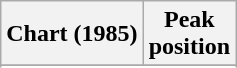<table class="wikitable sortable">
<tr>
<th>Chart (1985)</th>
<th>Peak<br>position</th>
</tr>
<tr>
</tr>
<tr>
</tr>
<tr>
</tr>
</table>
